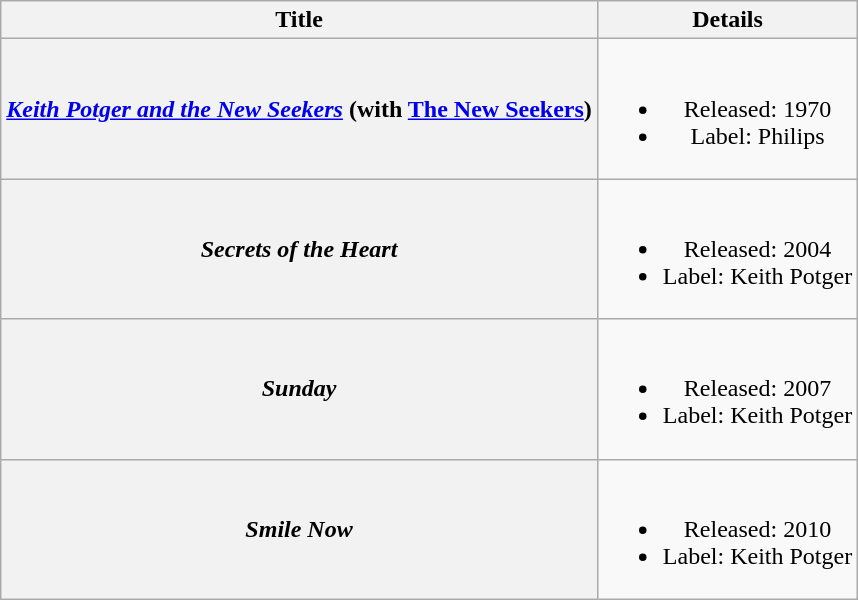<table class="wikitable plainrowheaders" style="text-align:center;" border="1">
<tr>
<th scope="col">Title</th>
<th scope="col">Details</th>
</tr>
<tr>
<th scope="row"><em><a href='#'>Keith Potger and the New Seekers</a></em> (with <a href='#'>The New Seekers</a>)</th>
<td><br><ul><li>Released: 1970</li><li>Label: Philips</li></ul></td>
</tr>
<tr>
<th scope="row"><em>Secrets of the Heart</em></th>
<td><br><ul><li>Released: 2004</li><li>Label: Keith Potger</li></ul></td>
</tr>
<tr>
<th scope="row"><em>Sunday</em></th>
<td><br><ul><li>Released: 2007</li><li>Label: Keith Potger</li></ul></td>
</tr>
<tr>
<th scope="row"><em>Smile Now</em></th>
<td><br><ul><li>Released: 2010</li><li>Label: Keith Potger</li></ul></td>
</tr>
</table>
